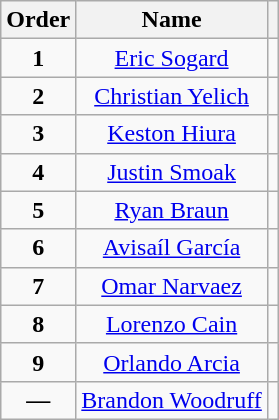<table class="wikitable" style="text-align:center;">
<tr>
<th>Order</th>
<th>Name</th>
<th></th>
</tr>
<tr>
<td><strong>1</strong></td>
<td><a href='#'>Eric Sogard</a></td>
<td></td>
</tr>
<tr>
<td><strong>2</strong></td>
<td><a href='#'>Christian Yelich</a></td>
<td></td>
</tr>
<tr>
<td><strong>3</strong></td>
<td><a href='#'>Keston Hiura</a></td>
<td></td>
</tr>
<tr>
<td><strong>4</strong></td>
<td><a href='#'>Justin Smoak</a></td>
<td></td>
</tr>
<tr>
<td><strong>5</strong></td>
<td><a href='#'>Ryan Braun</a></td>
<td></td>
</tr>
<tr>
<td><strong>6</strong></td>
<td><a href='#'>Avisaíl García</a></td>
<td></td>
</tr>
<tr>
<td><strong>7</strong></td>
<td><a href='#'>Omar Narvaez</a></td>
<td></td>
</tr>
<tr>
<td><strong>8</strong></td>
<td><a href='#'>Lorenzo Cain</a></td>
<td></td>
</tr>
<tr>
<td><strong>9</strong></td>
<td><a href='#'>Orlando Arcia</a></td>
<td></td>
</tr>
<tr>
<td><strong>—</strong></td>
<td><a href='#'>Brandon Woodruff</a></td>
<td></td>
</tr>
</table>
